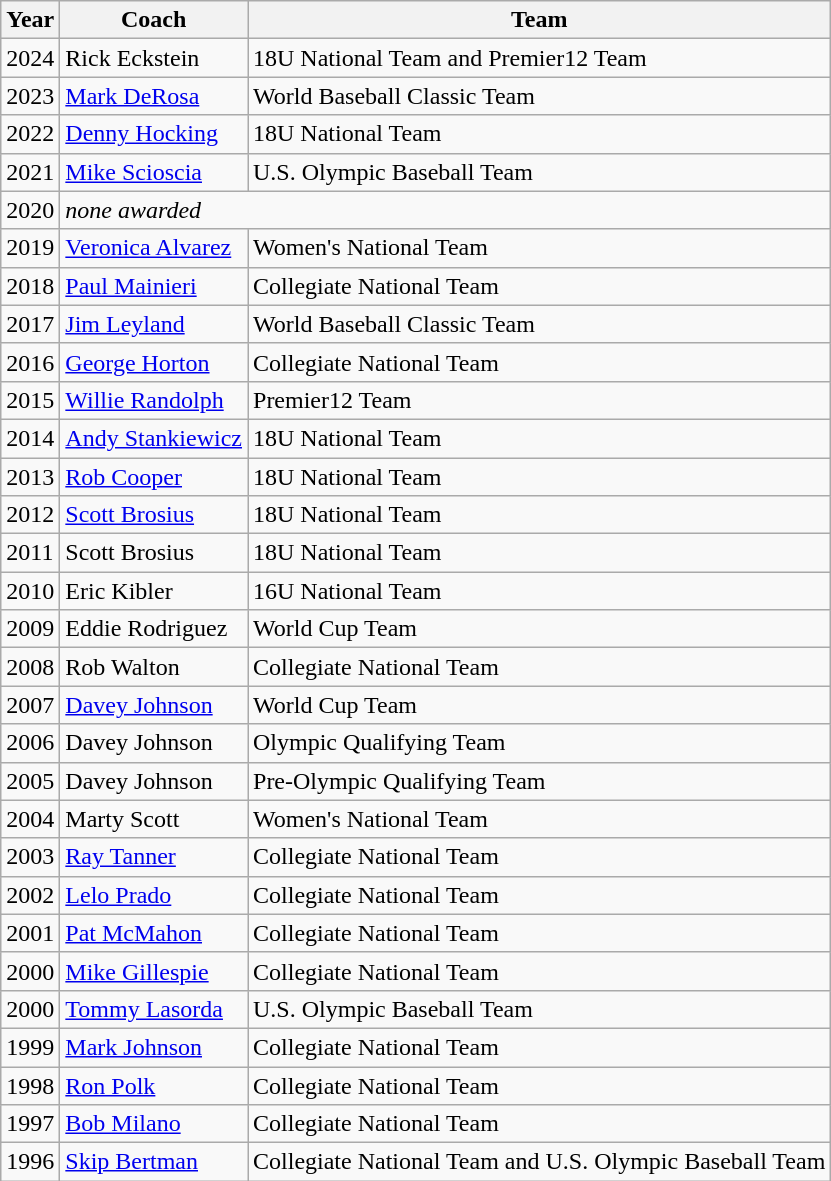<table class="wikitable">
<tr>
<th>Year</th>
<th>Coach</th>
<th>Team</th>
</tr>
<tr>
<td>2024</td>
<td>Rick Eckstein</td>
<td>18U National Team and Premier12 Team</td>
</tr>
<tr>
<td>2023</td>
<td><a href='#'>Mark DeRosa</a></td>
<td>World Baseball Classic Team</td>
</tr>
<tr>
<td>2022</td>
<td><a href='#'>Denny Hocking</a></td>
<td>18U National Team</td>
</tr>
<tr>
<td>2021</td>
<td><a href='#'>Mike Scioscia</a></td>
<td>U.S. Olympic Baseball Team</td>
</tr>
<tr>
<td>2020</td>
<td colspan="2"><em>none awarded</em></td>
</tr>
<tr>
<td>2019</td>
<td><a href='#'>Veronica Alvarez</a></td>
<td>Women's National Team</td>
</tr>
<tr>
<td>2018</td>
<td><a href='#'>Paul Mainieri</a></td>
<td>Collegiate National Team</td>
</tr>
<tr>
<td>2017</td>
<td><a href='#'>Jim Leyland</a></td>
<td>World Baseball Classic Team</td>
</tr>
<tr>
<td>2016</td>
<td><a href='#'>George Horton</a></td>
<td>Collegiate National Team</td>
</tr>
<tr>
<td>2015</td>
<td><a href='#'>Willie Randolph</a></td>
<td>Premier12 Team</td>
</tr>
<tr>
<td>2014</td>
<td><a href='#'>Andy Stankiewicz</a></td>
<td>18U National Team</td>
</tr>
<tr>
<td>2013</td>
<td><a href='#'>Rob Cooper</a></td>
<td>18U National Team</td>
</tr>
<tr>
<td>2012</td>
<td><a href='#'>Scott Brosius</a></td>
<td>18U National Team</td>
</tr>
<tr>
<td>2011</td>
<td>Scott Brosius</td>
<td>18U National Team</td>
</tr>
<tr>
<td>2010</td>
<td>Eric Kibler</td>
<td>16U National Team</td>
</tr>
<tr>
<td>2009</td>
<td>Eddie Rodriguez</td>
<td>World Cup Team</td>
</tr>
<tr>
<td>2008</td>
<td>Rob Walton</td>
<td>Collegiate National Team</td>
</tr>
<tr>
<td>2007</td>
<td><a href='#'>Davey Johnson</a></td>
<td>World Cup Team</td>
</tr>
<tr>
<td>2006</td>
<td>Davey Johnson</td>
<td>Olympic Qualifying Team</td>
</tr>
<tr>
<td>2005</td>
<td>Davey Johnson</td>
<td>Pre-Olympic Qualifying Team</td>
</tr>
<tr>
<td>2004</td>
<td>Marty Scott</td>
<td>Women's National Team</td>
</tr>
<tr>
<td>2003</td>
<td><a href='#'>Ray Tanner</a></td>
<td>Collegiate National Team</td>
</tr>
<tr>
<td>2002</td>
<td><a href='#'>Lelo Prado</a></td>
<td>Collegiate National Team</td>
</tr>
<tr>
<td>2001</td>
<td><a href='#'>Pat McMahon</a></td>
<td>Collegiate National Team</td>
</tr>
<tr>
<td>2000</td>
<td><a href='#'>Mike Gillespie</a></td>
<td>Collegiate National Team</td>
</tr>
<tr>
<td>2000</td>
<td><a href='#'>Tommy Lasorda</a></td>
<td>U.S. Olympic Baseball Team</td>
</tr>
<tr>
<td>1999</td>
<td><a href='#'>Mark Johnson</a></td>
<td>Collegiate National Team</td>
</tr>
<tr>
<td>1998</td>
<td><a href='#'>Ron Polk</a></td>
<td>Collegiate National Team</td>
</tr>
<tr>
<td>1997</td>
<td><a href='#'>Bob Milano</a></td>
<td>Collegiate National Team</td>
</tr>
<tr>
<td>1996</td>
<td><a href='#'>Skip Bertman</a></td>
<td>Collegiate National Team and U.S. Olympic Baseball Team</td>
</tr>
</table>
